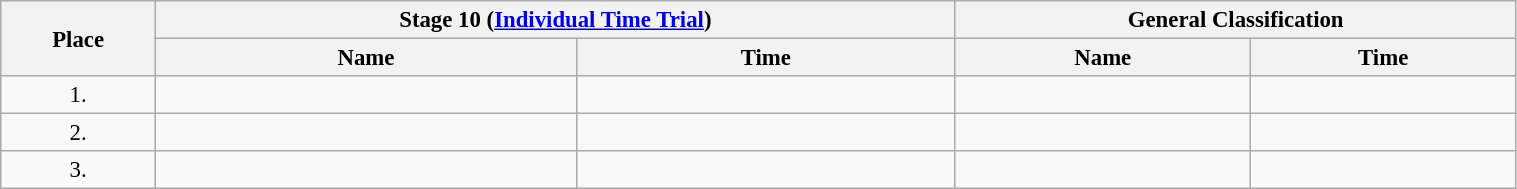<table class=wikitable style="font-size:95%" width="80%">
<tr>
<th rowspan="2">Place</th>
<th colspan="2">Stage 10 (<a href='#'>Individual Time Trial</a>)</th>
<th colspan="2">General Classification</th>
</tr>
<tr>
<th>Name</th>
<th>Time</th>
<th>Name</th>
<th>Time</th>
</tr>
<tr>
<td align="center">1.</td>
<td></td>
<td></td>
<td></td>
<td></td>
</tr>
<tr>
<td align="center">2.</td>
<td></td>
<td></td>
<td></td>
<td></td>
</tr>
<tr>
<td align="center">3.</td>
<td></td>
<td></td>
<td></td>
<td></td>
</tr>
</table>
